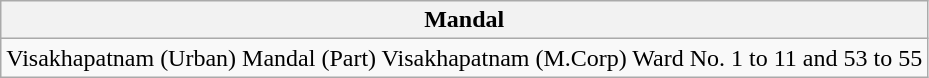<table class="wikitable sortable static-row-numbers static-row-header-hash">
<tr>
<th>Mandal</th>
</tr>
<tr>
<td>Visakhapatnam (Urban) Mandal (Part) Visakhapatnam (M.Corp) Ward No. 1 to 11 and 53 to 55</td>
</tr>
</table>
